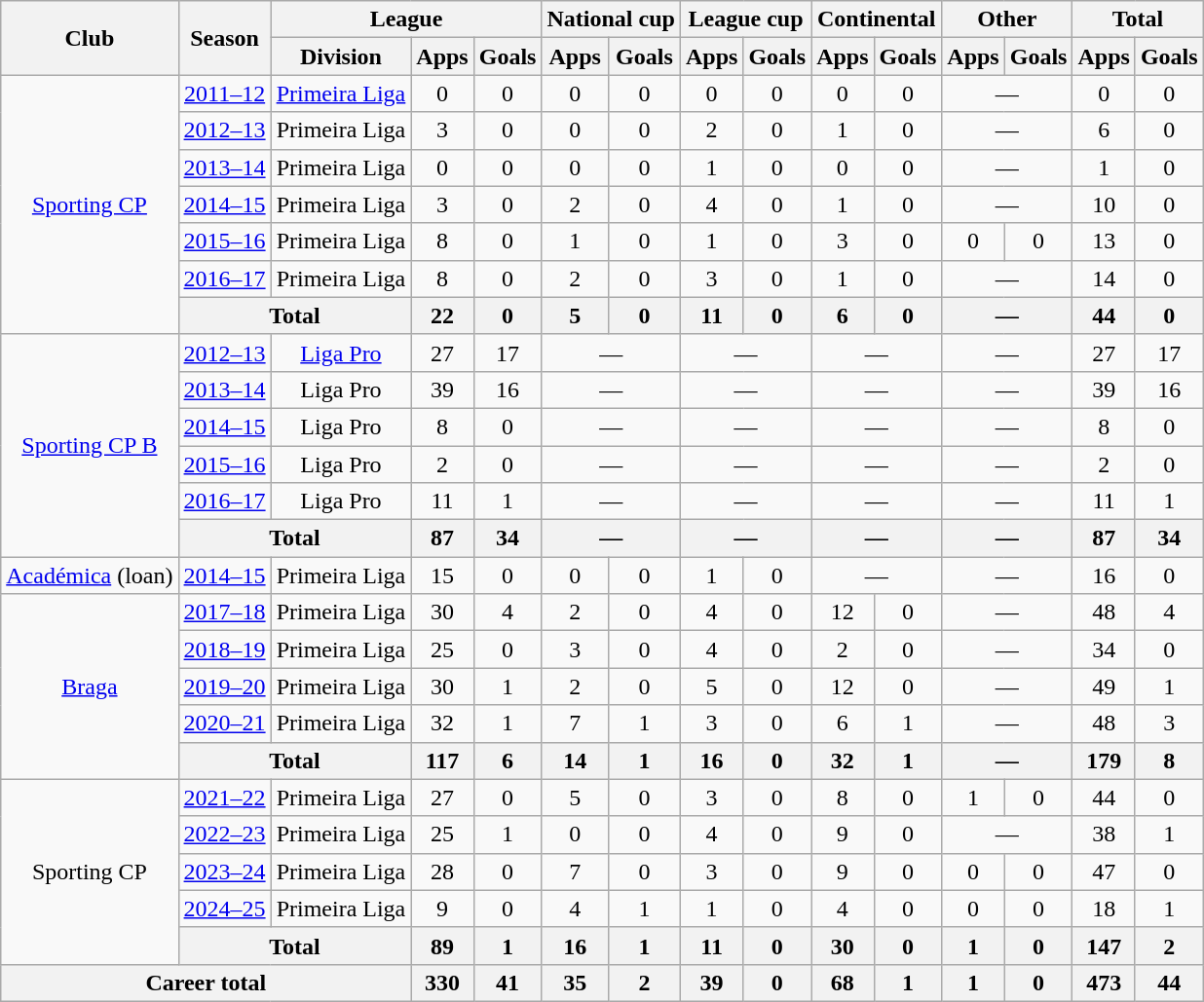<table class="wikitable" style="text-align: center;">
<tr>
<th rowspan="2">Club</th>
<th rowspan="2">Season</th>
<th colspan="3">League</th>
<th colspan="2">National cup</th>
<th colspan="2">League cup</th>
<th colspan="2">Continental</th>
<th colspan="2">Other</th>
<th colspan="2">Total</th>
</tr>
<tr>
<th>Division</th>
<th>Apps</th>
<th>Goals</th>
<th>Apps</th>
<th>Goals</th>
<th>Apps</th>
<th>Goals</th>
<th>Apps</th>
<th>Goals</th>
<th>Apps</th>
<th>Goals</th>
<th>Apps</th>
<th>Goals</th>
</tr>
<tr>
<td rowspan="7"><a href='#'>Sporting CP</a></td>
<td><a href='#'>2011–12</a></td>
<td><a href='#'>Primeira Liga</a></td>
<td>0</td>
<td>0</td>
<td>0</td>
<td>0</td>
<td>0</td>
<td>0</td>
<td>0</td>
<td>0</td>
<td colspan="2">—</td>
<td>0</td>
<td>0</td>
</tr>
<tr>
<td><a href='#'>2012–13</a></td>
<td>Primeira Liga</td>
<td>3</td>
<td>0</td>
<td>0</td>
<td>0</td>
<td>2</td>
<td>0</td>
<td>1</td>
<td>0</td>
<td colspan="2">—</td>
<td>6</td>
<td>0</td>
</tr>
<tr>
<td><a href='#'>2013–14</a></td>
<td>Primeira Liga</td>
<td>0</td>
<td>0</td>
<td>0</td>
<td>0</td>
<td>1</td>
<td>0</td>
<td>0</td>
<td>0</td>
<td colspan="2">—</td>
<td>1</td>
<td>0</td>
</tr>
<tr>
<td><a href='#'>2014–15</a></td>
<td>Primeira Liga</td>
<td>3</td>
<td>0</td>
<td>2</td>
<td>0</td>
<td>4</td>
<td>0</td>
<td>1</td>
<td>0</td>
<td colspan="2">—</td>
<td>10</td>
<td>0</td>
</tr>
<tr>
<td><a href='#'>2015–16</a></td>
<td>Primeira Liga</td>
<td>8</td>
<td>0</td>
<td>1</td>
<td>0</td>
<td>1</td>
<td>0</td>
<td>3</td>
<td>0</td>
<td>0</td>
<td>0</td>
<td>13</td>
<td>0</td>
</tr>
<tr>
<td><a href='#'>2016–17</a></td>
<td>Primeira Liga</td>
<td>8</td>
<td>0</td>
<td>2</td>
<td>0</td>
<td>3</td>
<td>0</td>
<td>1</td>
<td>0</td>
<td colspan="2">—</td>
<td>14</td>
<td>0</td>
</tr>
<tr>
<th colspan="2">Total</th>
<th>22</th>
<th>0</th>
<th>5</th>
<th>0</th>
<th>11</th>
<th>0</th>
<th>6</th>
<th>0</th>
<th colspan="2">—</th>
<th>44</th>
<th>0</th>
</tr>
<tr>
<td rowspan="6"><a href='#'>Sporting CP B</a></td>
<td><a href='#'>2012–13</a></td>
<td><a href='#'>Liga Pro</a></td>
<td>27</td>
<td>17</td>
<td colspan="2">—</td>
<td colspan="2">—</td>
<td colspan="2">—</td>
<td colspan="2">—</td>
<td>27</td>
<td>17</td>
</tr>
<tr>
<td><a href='#'>2013–14</a></td>
<td>Liga Pro</td>
<td>39</td>
<td>16</td>
<td colspan="2">—</td>
<td colspan="2">—</td>
<td colspan="2">—</td>
<td colspan="2">—</td>
<td>39</td>
<td>16</td>
</tr>
<tr>
<td><a href='#'>2014–15</a></td>
<td>Liga Pro</td>
<td>8</td>
<td>0</td>
<td colspan="2">—</td>
<td colspan="2">—</td>
<td colspan="2">—</td>
<td colspan="2">—</td>
<td>8</td>
<td>0</td>
</tr>
<tr>
<td><a href='#'>2015–16</a></td>
<td>Liga Pro</td>
<td>2</td>
<td>0</td>
<td colspan="2">—</td>
<td colspan="2">—</td>
<td colspan="2">—</td>
<td colspan="2">—</td>
<td>2</td>
<td>0</td>
</tr>
<tr>
<td><a href='#'>2016–17</a></td>
<td>Liga Pro</td>
<td>11</td>
<td>1</td>
<td colspan="2">—</td>
<td colspan="2">—</td>
<td colspan="2">—</td>
<td colspan="2">—</td>
<td>11</td>
<td>1</td>
</tr>
<tr>
<th colspan="2">Total</th>
<th>87</th>
<th>34</th>
<th colspan="2">—</th>
<th colspan="2">—</th>
<th colspan="2">—</th>
<th colspan="2">—</th>
<th>87</th>
<th>34</th>
</tr>
<tr>
<td><a href='#'>Académica</a> (loan)</td>
<td><a href='#'>2014–15</a></td>
<td>Primeira Liga</td>
<td>15</td>
<td>0</td>
<td>0</td>
<td>0</td>
<td>1</td>
<td>0</td>
<td colspan="2">—</td>
<td colspan="2">—</td>
<td>16</td>
<td>0</td>
</tr>
<tr>
<td rowspan="5"><a href='#'>Braga</a></td>
<td><a href='#'>2017–18</a></td>
<td>Primeira Liga</td>
<td>30</td>
<td>4</td>
<td>2</td>
<td>0</td>
<td>4</td>
<td>0</td>
<td>12</td>
<td>0</td>
<td colspan="2">—</td>
<td>48</td>
<td>4</td>
</tr>
<tr>
<td><a href='#'>2018–19</a></td>
<td>Primeira Liga</td>
<td>25</td>
<td>0</td>
<td>3</td>
<td>0</td>
<td>4</td>
<td>0</td>
<td>2</td>
<td>0</td>
<td colspan="2">—</td>
<td>34</td>
<td>0</td>
</tr>
<tr>
<td><a href='#'>2019–20</a></td>
<td>Primeira Liga</td>
<td>30</td>
<td>1</td>
<td>2</td>
<td>0</td>
<td>5</td>
<td>0</td>
<td>12</td>
<td>0</td>
<td colspan="2">—</td>
<td>49</td>
<td>1</td>
</tr>
<tr>
<td><a href='#'>2020–21</a></td>
<td>Primeira Liga</td>
<td>32</td>
<td>1</td>
<td>7</td>
<td>1</td>
<td>3</td>
<td>0</td>
<td>6</td>
<td>1</td>
<td colspan="2">—</td>
<td>48</td>
<td>3</td>
</tr>
<tr>
<th colspan="2">Total</th>
<th>117</th>
<th>6</th>
<th>14</th>
<th>1</th>
<th>16</th>
<th>0</th>
<th>32</th>
<th>1</th>
<th colspan="2">—</th>
<th>179</th>
<th>8</th>
</tr>
<tr>
<td rowspan="5">Sporting CP</td>
<td><a href='#'>2021–22</a></td>
<td>Primeira Liga</td>
<td>27</td>
<td>0</td>
<td>5</td>
<td>0</td>
<td>3</td>
<td>0</td>
<td>8</td>
<td>0</td>
<td>1</td>
<td>0</td>
<td>44</td>
<td>0</td>
</tr>
<tr>
<td><a href='#'>2022–23</a></td>
<td>Primeira Liga</td>
<td>25</td>
<td>1</td>
<td>0</td>
<td>0</td>
<td>4</td>
<td>0</td>
<td>9</td>
<td>0</td>
<td colspan="2">—</td>
<td>38</td>
<td>1</td>
</tr>
<tr>
<td><a href='#'>2023–24</a></td>
<td>Primeira Liga</td>
<td>28</td>
<td>0</td>
<td>7</td>
<td>0</td>
<td>3</td>
<td>0</td>
<td>9</td>
<td>0</td>
<td>0</td>
<td>0</td>
<td>47</td>
<td>0</td>
</tr>
<tr>
<td><a href='#'>2024–25</a></td>
<td>Primeira Liga</td>
<td>9</td>
<td>0</td>
<td>4</td>
<td>1</td>
<td>1</td>
<td>0</td>
<td>4</td>
<td>0</td>
<td>0</td>
<td>0</td>
<td>18</td>
<td>1</td>
</tr>
<tr>
<th colspan="2">Total</th>
<th>89</th>
<th>1</th>
<th>16</th>
<th>1</th>
<th>11</th>
<th>0</th>
<th>30</th>
<th>0</th>
<th>1</th>
<th>0</th>
<th>147</th>
<th>2</th>
</tr>
<tr>
<th colspan="3">Career total</th>
<th>330</th>
<th>41</th>
<th>35</th>
<th>2</th>
<th>39</th>
<th>0</th>
<th>68</th>
<th>1</th>
<th>1</th>
<th>0</th>
<th>473</th>
<th>44</th>
</tr>
</table>
